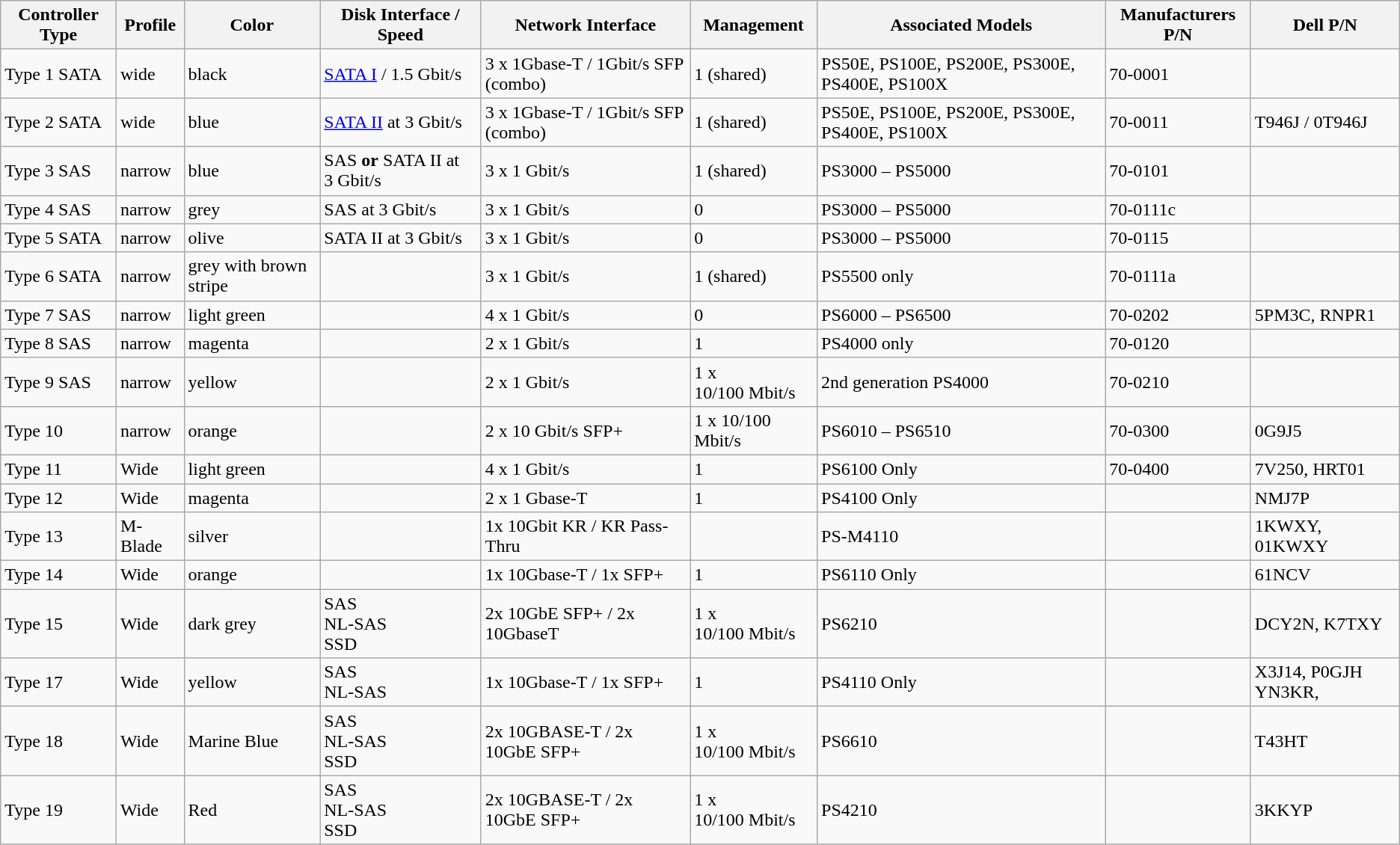<table class="wikitable sortable">
<tr>
<th>Controller Type</th>
<th>Profile</th>
<th>Color</th>
<th>Disk Interface / Speed</th>
<th>Network Interface</th>
<th>Management</th>
<th>Associated Models</th>
<th>Manufacturers P/N</th>
<th>Dell P/N</th>
</tr>
<tr>
<td>Type 1 SATA</td>
<td>wide</td>
<td>black</td>
<td><a href='#'>SATA I</a> / 1.5 Gbit/s</td>
<td>3 x 1Gbase-T / 1Gbit/s SFP (combo)</td>
<td>1 (shared)</td>
<td>PS50E, PS100E, PS200E, PS300E, PS400E, PS100X</td>
<td>70-0001</td>
<td></td>
</tr>
<tr>
<td>Type 2 SATA</td>
<td>wide</td>
<td>blue</td>
<td><a href='#'>SATA II</a> at 3 Gbit/s</td>
<td>3 x 1Gbase-T / 1Gbit/s SFP (combo)</td>
<td>1 (shared)</td>
<td>PS50E, PS100E, PS200E, PS300E, PS400E, PS100X</td>
<td>70-0011</td>
<td>T946J / 0T946J</td>
</tr>
<tr>
<td>Type 3 SAS</td>
<td>narrow</td>
<td>blue</td>
<td>SAS <strong>or</strong> SATA II at 3 Gbit/s</td>
<td>3 x 1 Gbit/s</td>
<td>1 (shared)</td>
<td>PS3000 – PS5000</td>
<td>70-0101</td>
<td></td>
</tr>
<tr>
<td>Type 4 SAS</td>
<td>narrow</td>
<td>grey</td>
<td>SAS at 3 Gbit/s</td>
<td>3 x 1 Gbit/s</td>
<td>0</td>
<td>PS3000 – PS5000</td>
<td>70-0111c</td>
<td></td>
</tr>
<tr>
<td>Type 5 SATA</td>
<td>narrow</td>
<td>olive</td>
<td>SATA II at 3 Gbit/s</td>
<td>3 x 1 Gbit/s</td>
<td>0</td>
<td>PS3000 – PS5000</td>
<td>70-0115</td>
<td></td>
</tr>
<tr>
<td>Type 6 SATA</td>
<td>narrow</td>
<td>grey with brown stripe</td>
<td></td>
<td>3 x 1 Gbit/s</td>
<td>1 (shared)</td>
<td>PS5500 only</td>
<td>70-0111a</td>
<td></td>
</tr>
<tr>
<td>Type 7 SAS</td>
<td>narrow</td>
<td>light green</td>
<td></td>
<td>4 x 1 Gbit/s</td>
<td>0</td>
<td>PS6000 – PS6500</td>
<td>70-0202</td>
<td>5PM3C, RNPR1</td>
</tr>
<tr>
<td>Type 8 SAS</td>
<td>narrow</td>
<td>magenta</td>
<td></td>
<td>2 x 1 Gbit/s</td>
<td>1</td>
<td>PS4000 only</td>
<td>70-0120</td>
<td></td>
</tr>
<tr>
<td>Type 9 SAS</td>
<td>narrow</td>
<td>yellow</td>
<td></td>
<td>2 x 1 Gbit/s</td>
<td>1 x 10/100 Mbit/s</td>
<td>2nd generation PS4000</td>
<td>70-0210</td>
<td></td>
</tr>
<tr>
<td>Type 10</td>
<td>narrow</td>
<td>orange</td>
<td></td>
<td>2 x 10 Gbit/s SFP+</td>
<td>1 x 10/100 Mbit/s</td>
<td>PS6010 – PS6510</td>
<td>70-0300</td>
<td>0G9J5</td>
</tr>
<tr>
<td>Type 11</td>
<td>Wide</td>
<td>light green</td>
<td></td>
<td>4 x 1 Gbit/s</td>
<td>1</td>
<td>PS6100 Only</td>
<td>70-0400</td>
<td>7V250, HRT01</td>
</tr>
<tr>
<td>Type 12</td>
<td>Wide</td>
<td>magenta</td>
<td></td>
<td>2 x 1 Gbase-T</td>
<td>1</td>
<td>PS4100 Only</td>
<td></td>
<td>NMJ7P</td>
</tr>
<tr>
<td>Type 13</td>
<td>M-Blade</td>
<td>silver</td>
<td></td>
<td>1x 10Gbit KR / KR Pass-Thru</td>
<td></td>
<td>PS-M4110</td>
<td></td>
<td>1KWXY, 01KWXY</td>
</tr>
<tr>
<td>Type 14</td>
<td>Wide</td>
<td>orange</td>
<td></td>
<td>1x 10Gbase-T / 1x SFP+</td>
<td>1</td>
<td>PS6110 Only</td>
<td></td>
<td>61NCV</td>
</tr>
<tr>
<td>Type 15</td>
<td>Wide</td>
<td>dark grey</td>
<td>SAS<br>NL-SAS<br>SSD</td>
<td>2x 10GbE SFP+ / 2x 10GbaseT</td>
<td>1 x 10/100 Mbit/s</td>
<td>PS6210</td>
<td></td>
<td>DCY2N, K7TXY</td>
</tr>
<tr>
<td>Type 17</td>
<td>Wide</td>
<td>yellow</td>
<td>SAS<br>NL-SAS</td>
<td>1x 10Gbase-T / 1x SFP+</td>
<td>1</td>
<td>PS4110 Only</td>
<td></td>
<td>X3J14, P0GJH YN3KR,</td>
</tr>
<tr>
<td>Type 18</td>
<td>Wide</td>
<td>Marine Blue</td>
<td>SAS<br>NL-SAS<br>SSD</td>
<td>2x 10GBASE-T / 2x 10GbE SFP+</td>
<td>1 x 10/100 Mbit/s</td>
<td>PS6610</td>
<td></td>
<td>T43HT</td>
</tr>
<tr>
<td>Type 19</td>
<td>Wide</td>
<td>Red</td>
<td>SAS<br>NL-SAS<br>SSD</td>
<td>2x 10GBASE-T / 2x 10GbE SFP+</td>
<td>1 x 10/100 Mbit/s</td>
<td>PS4210</td>
<td></td>
<td>3KKYP</td>
</tr>
</table>
